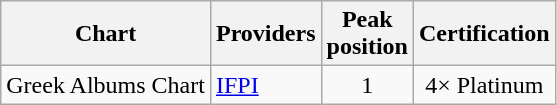<table class="wikitable">
<tr>
<th align="left">Chart</th>
<th align="left">Providers</th>
<th align="left">Peak<br>position</th>
<th align="left">Certification</th>
</tr>
<tr>
<td align="left">Greek Albums Chart</td>
<td align="left"><a href='#'>IFPI</a></td>
<td align="center">1</td>
<td align="center">4× Platinum</td>
</tr>
</table>
